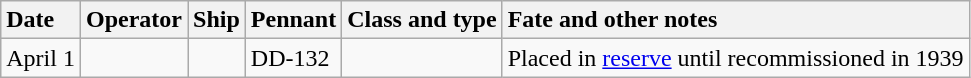<table class="wikitable nowraplinks">
<tr>
<th style="text-align: left;">Date</th>
<th style="text-align: left;">Operator</th>
<th style="text-align: left;">Ship</th>
<th style="text-align: left;">Pennant</th>
<th style="text-align: left;">Class and type</th>
<th style="text-align: left;">Fate and other notes</th>
</tr>
<tr ---->
<td>April 1</td>
<td></td>
<td><strong></strong></td>
<td>DD-132</td>
<td></td>
<td>Placed in <a href='#'>reserve</a> until recommissioned in 1939 </td>
</tr>
</table>
